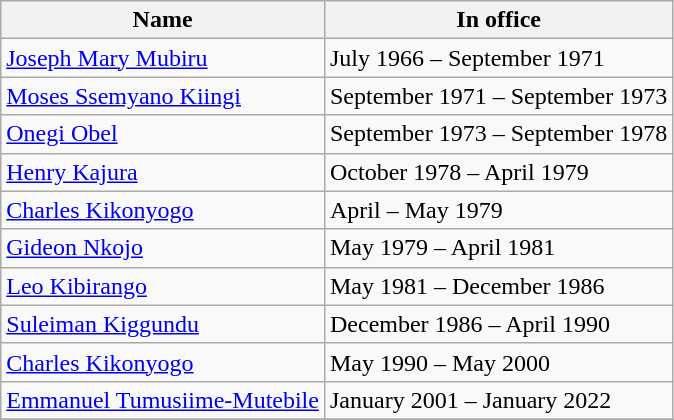<table class="wikitable">
<tr>
<th>Name</th>
<th>In office</th>
</tr>
<tr>
<td><a href='#'>Joseph Mary Mubiru</a></td>
<td>July 1966 – September 1971</td>
</tr>
<tr>
<td><a href='#'>Moses Ssemyano Kiingi</a></td>
<td>September 1971 – September 1973</td>
</tr>
<tr>
<td><a href='#'>Onegi Obel</a></td>
<td>September 1973 – September 1978</td>
</tr>
<tr>
<td><a href='#'>Henry Kajura</a></td>
<td>October 1978 – April 1979</td>
</tr>
<tr>
<td><a href='#'>Charles Kikonyogo</a></td>
<td>April – May 1979</td>
</tr>
<tr>
<td><a href='#'>Gideon Nkojo</a></td>
<td>May 1979 – April 1981</td>
</tr>
<tr>
<td><a href='#'>Leo Kibirango</a></td>
<td>May 1981 – December 1986</td>
</tr>
<tr>
<td><a href='#'>Suleiman Kiggundu</a></td>
<td>December 1986 – April 1990</td>
</tr>
<tr>
<td><a href='#'>Charles Kikonyogo</a></td>
<td>May 1990 – May 2000</td>
</tr>
<tr>
<td><a href='#'>Emmanuel Tumusiime-Mutebile</a></td>
<td>January 2001 – January 2022</td>
</tr>
<tr>
</tr>
</table>
